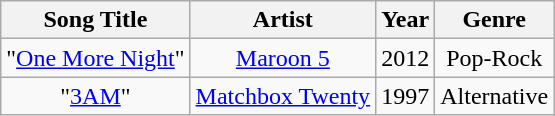<table class="wikitable sortable" style="text-align:center;">
<tr>
<th>Song Title</th>
<th>Artist</th>
<th>Year</th>
<th>Genre</th>
</tr>
<tr>
<td>"<a href='#'>One More Night</a>"</td>
<td><a href='#'>Maroon 5</a></td>
<td>2012</td>
<td>Pop-Rock</td>
</tr>
<tr>
<td>"<a href='#'>3AM</a>"</td>
<td><a href='#'>Matchbox Twenty</a></td>
<td>1997</td>
<td>Alternative</td>
</tr>
</table>
